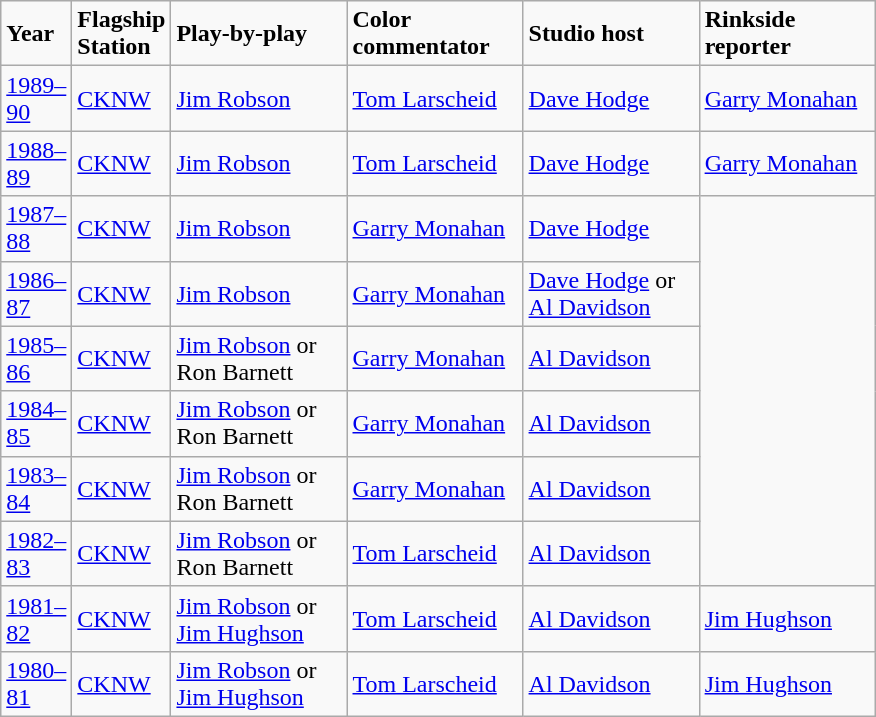<table class="wikitable">
<tr>
<td style="width:40px;"><strong>Year</strong></td>
<td style="width:40px;"><strong>Flagship Station</strong></td>
<td style="width:110px;"><strong>Play-by-play</strong></td>
<td style="width:110px;"><strong>Color commentator</strong></td>
<td style="width:110px;"><strong>Studio host</strong></td>
<td style="width:110px;"><strong>Rinkside reporter</strong></td>
</tr>
<tr>
<td><a href='#'>1989–90</a></td>
<td><a href='#'>CKNW</a></td>
<td><a href='#'>Jim Robson</a></td>
<td><a href='#'>Tom Larscheid</a></td>
<td><a href='#'>Dave Hodge</a></td>
<td><a href='#'>Garry Monahan</a></td>
</tr>
<tr>
<td><a href='#'>1988–89</a></td>
<td><a href='#'>CKNW</a></td>
<td><a href='#'>Jim Robson</a></td>
<td><a href='#'>Tom Larscheid</a></td>
<td><a href='#'>Dave Hodge</a></td>
<td><a href='#'>Garry Monahan</a></td>
</tr>
<tr>
<td><a href='#'>1987–88</a></td>
<td><a href='#'>CKNW</a></td>
<td><a href='#'>Jim Robson</a></td>
<td><a href='#'>Garry Monahan</a></td>
<td><a href='#'>Dave Hodge</a></td>
</tr>
<tr>
<td><a href='#'>1986–87</a></td>
<td><a href='#'>CKNW</a></td>
<td><a href='#'>Jim Robson</a></td>
<td><a href='#'>Garry Monahan</a></td>
<td><a href='#'>Dave Hodge</a> or <a href='#'>Al Davidson</a></td>
</tr>
<tr>
<td><a href='#'>1985–86</a></td>
<td><a href='#'>CKNW</a></td>
<td><a href='#'>Jim Robson</a> or Ron Barnett</td>
<td><a href='#'>Garry Monahan</a></td>
<td><a href='#'>Al Davidson</a></td>
</tr>
<tr>
<td><a href='#'>1984–85</a></td>
<td><a href='#'>CKNW</a></td>
<td><a href='#'>Jim Robson</a> or Ron Barnett</td>
<td><a href='#'>Garry Monahan</a></td>
<td><a href='#'>Al Davidson</a></td>
</tr>
<tr>
<td><a href='#'>1983–84</a></td>
<td><a href='#'>CKNW</a></td>
<td><a href='#'>Jim Robson</a> or Ron Barnett</td>
<td><a href='#'>Garry Monahan</a></td>
<td><a href='#'>Al Davidson</a></td>
</tr>
<tr>
<td><a href='#'>1982–83</a></td>
<td><a href='#'>CKNW</a></td>
<td><a href='#'>Jim Robson</a> or Ron Barnett</td>
<td><a href='#'>Tom Larscheid</a></td>
<td><a href='#'>Al Davidson</a></td>
</tr>
<tr>
<td><a href='#'>1981–82</a></td>
<td><a href='#'>CKNW</a></td>
<td><a href='#'>Jim Robson</a> or <a href='#'>Jim Hughson</a></td>
<td><a href='#'>Tom Larscheid</a></td>
<td><a href='#'>Al Davidson</a></td>
<td><a href='#'>Jim Hughson</a></td>
</tr>
<tr>
<td><a href='#'>1980–81</a></td>
<td><a href='#'>CKNW</a></td>
<td><a href='#'>Jim Robson</a> or <a href='#'>Jim Hughson</a></td>
<td><a href='#'>Tom Larscheid</a></td>
<td><a href='#'>Al Davidson</a></td>
<td><a href='#'>Jim Hughson</a></td>
</tr>
</table>
